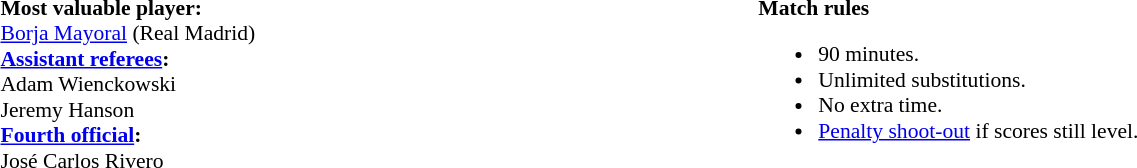<table style="width:100%; font-size:90%;">
<tr>
<td><br><strong>Most valuable player:</strong>
<br> <a href='#'>Borja Mayoral</a> (Real Madrid)<br><strong><a href='#'>Assistant referees</a>:</strong>
<br>Adam Wienckowski
<br>Jeremy Hanson
<br><strong><a href='#'>Fourth official</a>:</strong>
<br>José Carlos Rivero</td>
<td style="width:60%; vertical-align:top;"><br><strong>Match rules</strong><ul><li>90 minutes.</li><li>Unlimited substitutions.</li><li>No extra time.</li><li><a href='#'>Penalty shoot-out</a> if scores still level.</li></ul></td>
</tr>
</table>
